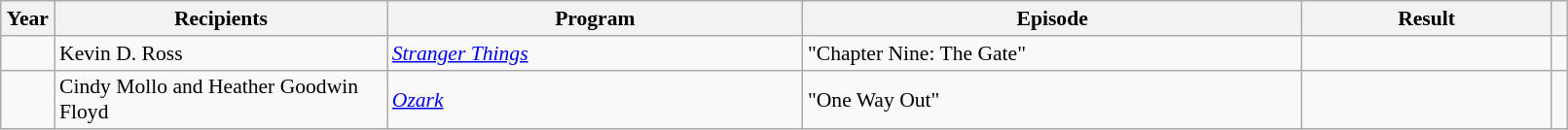<table class="wikitable plainrowheaders" style="font-size: 90%" width=85%>
<tr>
<th scope="col" style="width:2%;">Year</th>
<th scope="col" style="width:20%;">Recipients</th>
<th scope="col" style="width:25%;">Program</th>
<th scope="col" style="width:30%;">Episode</th>
<th scope="col" style="width:15%;">Result</th>
<th scope="col" class="unsortable" style="width:1%;"></th>
</tr>
<tr>
<td></td>
<td>Kevin D. Ross</td>
<td><em><a href='#'>Stranger Things</a></em></td>
<td>"Chapter Nine: The Gate"</td>
<td></td>
<td></td>
</tr>
<tr>
<td></td>
<td>Cindy Mollo and Heather Goodwin Floyd</td>
<td><em><a href='#'>Ozark</a></em></td>
<td>"One Way Out"</td>
<td></td>
<td></td>
</tr>
</table>
